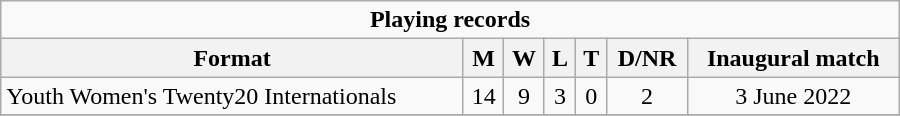<table class="wikitable" style="text-align: center; width: 600px">
<tr>
<td colspan=7 align="center"><strong>Playing records</strong></td>
</tr>
<tr>
<th>Format</th>
<th>M</th>
<th>W</th>
<th>L</th>
<th>T</th>
<th>D/NR</th>
<th>Inaugural match</th>
</tr>
<tr>
<td align="left">Youth Women's Twenty20 Internationals</td>
<td>14</td>
<td>9</td>
<td>3</td>
<td>0</td>
<td>2</td>
<td>3 June 2022</td>
</tr>
<tr>
</tr>
</table>
